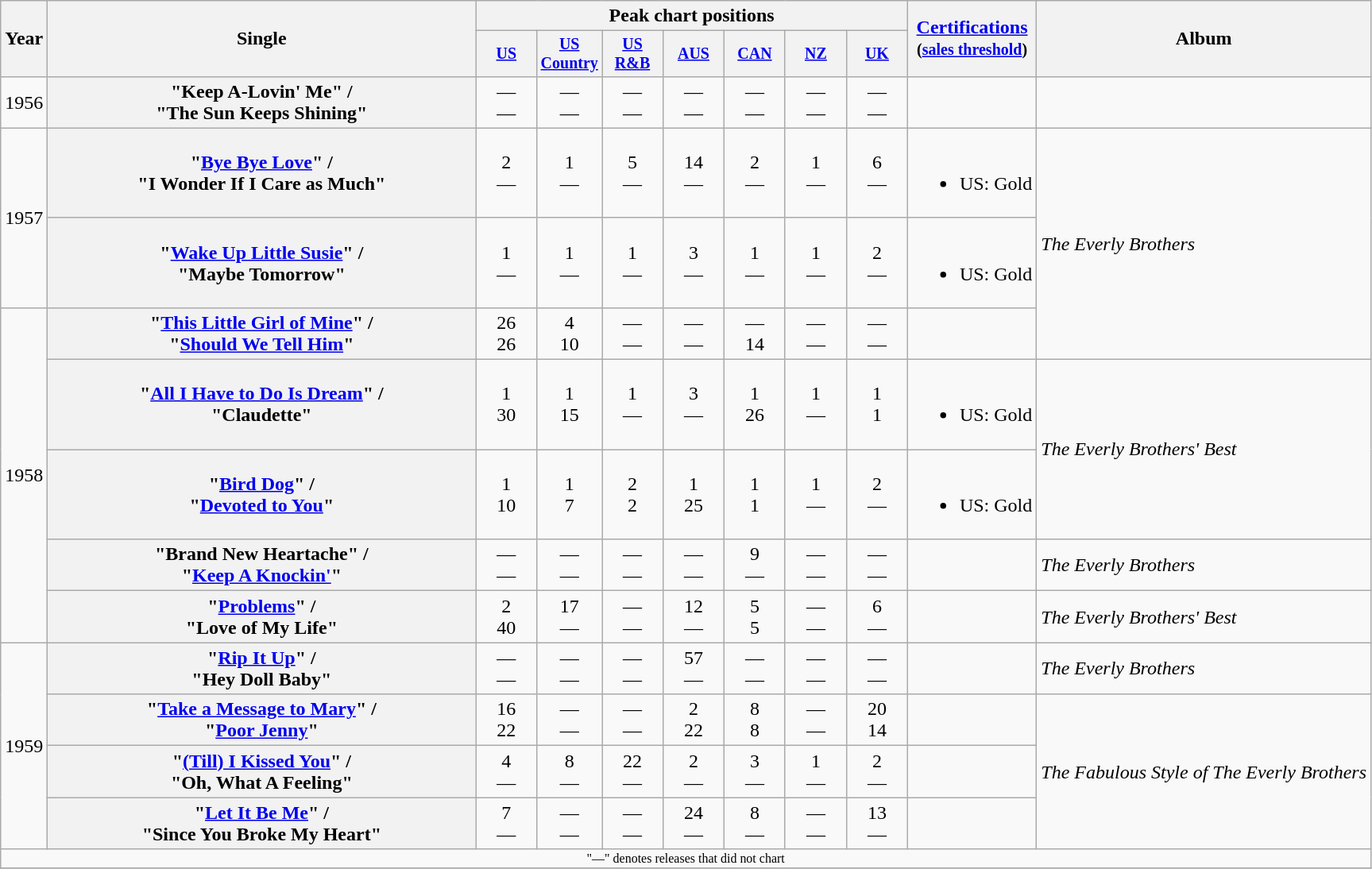<table class="wikitable plainrowheaders" style="text-align:center;">
<tr>
<th rowspan="2">Year</th>
<th rowspan="2" style="width:22em;">Single</th>
<th colspan="7">Peak chart positions</th>
<th rowspan="2"><a href='#'>Certifications</a><br><small>(<a href='#'>sales threshold</a>)</small></th>
<th rowspan="2">Album</th>
</tr>
<tr style="font-size:smaller;">
<th width="45"><a href='#'>US</a></th>
<th width="45"><a href='#'>US Country</a></th>
<th width="45"><a href='#'>US R&B</a></th>
<th width="45"><a href='#'>AUS</a></th>
<th width="45"><a href='#'>CAN</a></th>
<th width="45"><a href='#'>NZ</a></th>
<th width="45"><a href='#'>UK</a></th>
</tr>
<tr>
<td>1956</td>
<th scope="row">"Keep A-Lovin' Me" /<br>"The Sun Keeps Shining"</th>
<td>—<br>—</td>
<td>—<br>—</td>
<td>—<br>—</td>
<td>—<br>—</td>
<td>—<br>—</td>
<td>—<br>—</td>
<td>—<br>—</td>
<td></td>
<td></td>
</tr>
<tr>
<td rowspan="2">1957</td>
<th scope="row">"<a href='#'>Bye Bye Love</a>" / <br> "I Wonder If I Care as Much"</th>
<td>2<br>—</td>
<td>1<br>—</td>
<td>5<br>—</td>
<td>14<br>—</td>
<td>2<br>—</td>
<td>1<br>—</td>
<td>6<br>—</td>
<td><br><ul><li>US: Gold</li></ul></td>
<td align="left" rowspan="3"><em>The Everly Brothers</em></td>
</tr>
<tr>
<th scope="row">"<a href='#'>Wake Up Little Susie</a>" /<br>"Maybe Tomorrow"</th>
<td>1<br>—</td>
<td>1<br>—</td>
<td>1<br>—</td>
<td>3<br>—</td>
<td>1<br>—</td>
<td>1<br>—</td>
<td>2<br>—</td>
<td><br><ul><li>US: Gold</li></ul></td>
</tr>
<tr>
<td rowspan="5">1958</td>
<th scope="row">"<a href='#'>This Little Girl of Mine</a>" /<br>"<a href='#'>Should We Tell Him</a>"</th>
<td>26<br>26</td>
<td>4<br>10</td>
<td>—<br>—</td>
<td>—<br>—</td>
<td>—<br>14</td>
<td>—<br>—</td>
<td>—<br>—</td>
<td></td>
</tr>
<tr>
<th scope="row">"<a href='#'>All I Have to Do Is Dream</a>" /<br>"Claudette"</th>
<td>1<br>30</td>
<td>1<br>15</td>
<td>1<br>—</td>
<td>3<br>—</td>
<td>1<br>26</td>
<td>1<br>—</td>
<td>1<br>1</td>
<td><br><ul><li>US: Gold</li></ul></td>
<td align="left" rowspan="2"><em>The Everly Brothers' Best</em></td>
</tr>
<tr>
<th scope="row">"<a href='#'>Bird Dog</a>" /<br>"<a href='#'>Devoted to You</a>"</th>
<td>1<br>10</td>
<td>1<br>7</td>
<td>2<br>2</td>
<td>1<br>25</td>
<td>1<br>1</td>
<td>1<br>—</td>
<td>2<br>—</td>
<td><br><ul><li>US: Gold</li></ul></td>
</tr>
<tr>
<th scope="row">"Brand New Heartache" /<br>"<a href='#'>Keep A Knockin'</a>"</th>
<td>—<br>—</td>
<td>—<br>—</td>
<td>—<br>—</td>
<td>—<br>—</td>
<td>9<br>—</td>
<td>—<br>—</td>
<td>—<br>—</td>
<td></td>
<td align="left" rowspan="1"><em>The Everly Brothers</em></td>
</tr>
<tr>
<th scope="row">"<a href='#'>Problems</a>" /<br>"Love of My Life"</th>
<td>2<br>40</td>
<td>17<br>—</td>
<td>—<br>—</td>
<td>12<br>—</td>
<td>5<br>5</td>
<td>—<br>—</td>
<td>6<br>—</td>
<td></td>
<td align="left" rowspan="1"><em>The Everly Brothers' Best</em></td>
</tr>
<tr>
<td rowspan="4">1959</td>
<th scope="row">"<a href='#'>Rip It Up</a>" /<br>"Hey Doll Baby"</th>
<td>—<br>—</td>
<td>—<br>—</td>
<td>—<br>—</td>
<td>57<br>—</td>
<td>—<br>—</td>
<td>—<br>—</td>
<td>—<br>—</td>
<td></td>
<td align="left"><em>The Everly Brothers</em></td>
</tr>
<tr>
<th scope="row">"<a href='#'>Take a Message to Mary</a>" /<br>"<a href='#'>Poor Jenny</a>"</th>
<td>16<br>22</td>
<td>—<br>—</td>
<td>—<br>—</td>
<td>2<br>22</td>
<td>8<br>8</td>
<td>—<br>—</td>
<td>20<br>14</td>
<td></td>
<td align="left" rowspan="3"><em>The Fabulous Style of The Everly Brothers</em></td>
</tr>
<tr>
<th scope="row">"<a href='#'>(Till) I Kissed You</a>" /<br>"Oh, What A Feeling"</th>
<td>4<br>—</td>
<td>8<br>—</td>
<td>22<br>—</td>
<td>2<br>—</td>
<td>3<br>—</td>
<td>1<br>—</td>
<td>2<br>—</td>
<td></td>
</tr>
<tr>
<th scope="row">"<a href='#'>Let It Be Me</a>" /<br>"Since You Broke My Heart"</th>
<td>7<br>—</td>
<td>—<br>—</td>
<td>—<br>—</td>
<td>24<br>—</td>
<td>8<br>—</td>
<td>—<br>—</td>
<td>13<br>—</td>
<td></td>
</tr>
<tr>
<td colspan="11" style="font-size: 8pt">"—" denotes releases that did not chart</td>
</tr>
<tr>
</tr>
</table>
